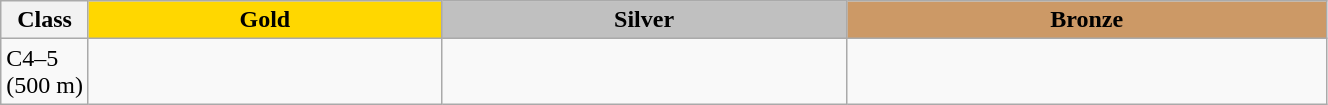<table class=wikitable style="font-size:100%"  width="70%">
<tr>
<th rowspan="1" width="5%">Class</th>
<th rowspan="1" style="background:gold;">Gold</th>
<th colspan="1" style="background:silver;">Silver</th>
<th colspan="1" style="background:#CC9966;">Bronze</th>
</tr>
<tr>
<td>C4–5 (500 m)</td>
<td></td>
<td></td>
<td></td>
</tr>
</table>
